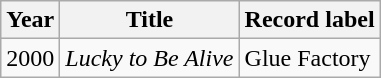<table class="wikitable">
<tr>
<th>Year</th>
<th>Title</th>
<th>Record label</th>
</tr>
<tr>
<td>2000</td>
<td><em>Lucky to Be Alive</em></td>
<td>Glue Factory</td>
</tr>
</table>
